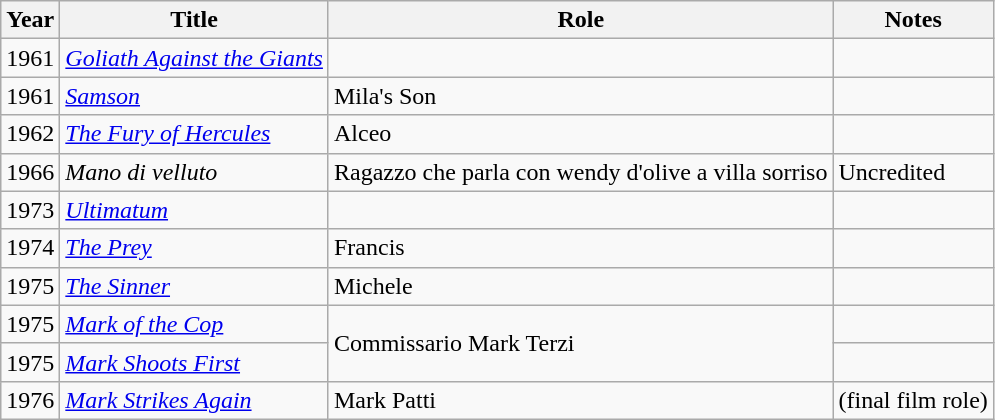<table class="wikitable sortable">
<tr>
<th>Year</th>
<th>Title</th>
<th>Role</th>
<th>Notes</th>
</tr>
<tr>
<td>1961</td>
<td><em><a href='#'>Goliath Against the Giants</a></em></td>
<td></td>
<td></td>
</tr>
<tr>
<td>1961</td>
<td><em><a href='#'>Samson</a></em></td>
<td>Mila's Son</td>
<td></td>
</tr>
<tr>
<td>1962</td>
<td><em><a href='#'>The Fury of Hercules</a></em></td>
<td>Alceo</td>
<td></td>
</tr>
<tr>
<td>1966</td>
<td><em>Mano di velluto</em></td>
<td>Ragazzo che parla con wendy d'olive a villa sorriso</td>
<td>Uncredited</td>
</tr>
<tr>
<td>1973</td>
<td><em><a href='#'>Ultimatum</a></em></td>
<td></td>
<td></td>
</tr>
<tr>
<td>1974</td>
<td><em><a href='#'>The Prey</a></em></td>
<td>Francis</td>
<td></td>
</tr>
<tr>
<td>1975</td>
<td><em><a href='#'>The Sinner</a></em></td>
<td>Michele</td>
<td></td>
</tr>
<tr>
<td>1975</td>
<td><em><a href='#'>Mark of the Cop</a></em></td>
<td rowspan="2">Commissario Mark Terzi</td>
<td></td>
</tr>
<tr>
<td>1975</td>
<td><em><a href='#'>Mark Shoots First</a></em></td>
<td></td>
</tr>
<tr>
<td>1976</td>
<td><em><a href='#'>Mark Strikes Again</a></em></td>
<td>Mark Patti</td>
<td>(final film role)</td>
</tr>
</table>
